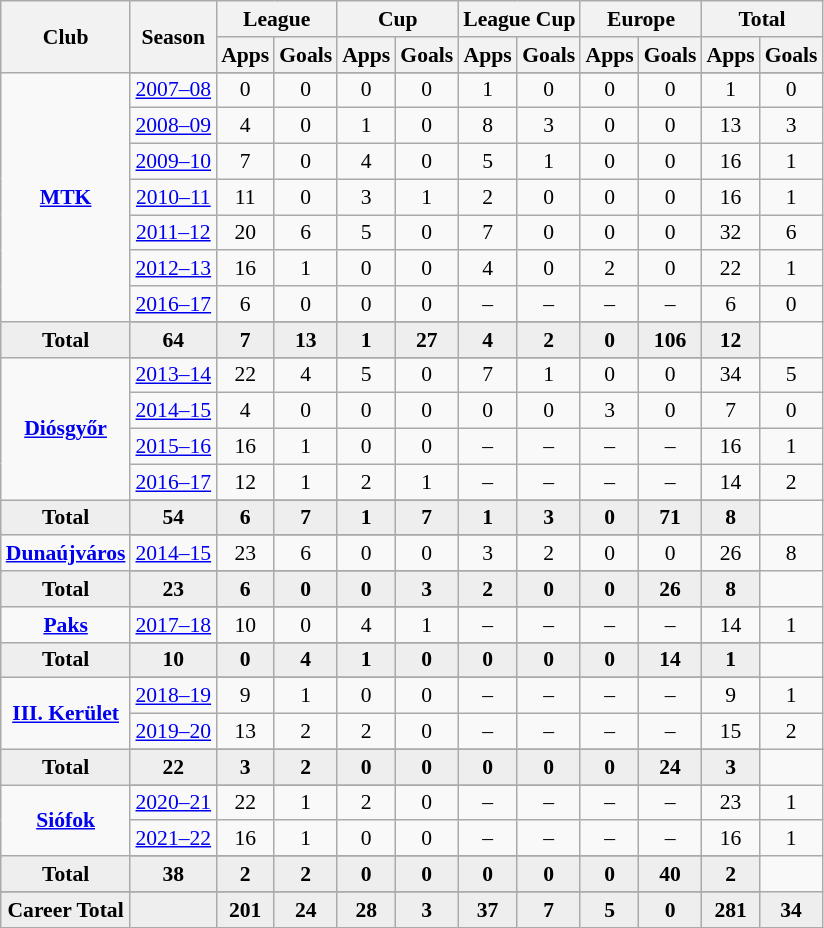<table class="wikitable" style="font-size:90%; text-align: center;">
<tr>
<th rowspan="2">Club</th>
<th rowspan="2">Season</th>
<th colspan="2">League</th>
<th colspan="2">Cup</th>
<th colspan="2">League Cup</th>
<th colspan="2">Europe</th>
<th colspan="2">Total</th>
</tr>
<tr>
<th>Apps</th>
<th>Goals</th>
<th>Apps</th>
<th>Goals</th>
<th>Apps</th>
<th>Goals</th>
<th>Apps</th>
<th>Goals</th>
<th>Apps</th>
<th>Goals</th>
</tr>
<tr ||-||-||-|->
<td rowspan="9" valign="center"><strong><a href='#'>MTK</a></strong></td>
</tr>
<tr>
<td><a href='#'>2007–08</a></td>
<td>0</td>
<td>0</td>
<td>0</td>
<td>0</td>
<td>1</td>
<td>0</td>
<td>0</td>
<td>0</td>
<td>1</td>
<td>0</td>
</tr>
<tr>
<td><a href='#'>2008–09</a></td>
<td>4</td>
<td>0</td>
<td>1</td>
<td>0</td>
<td>8</td>
<td>3</td>
<td>0</td>
<td>0</td>
<td>13</td>
<td>3</td>
</tr>
<tr>
<td><a href='#'>2009–10</a></td>
<td>7</td>
<td>0</td>
<td>4</td>
<td>0</td>
<td>5</td>
<td>1</td>
<td>0</td>
<td>0</td>
<td>16</td>
<td>1</td>
</tr>
<tr>
<td><a href='#'>2010–11</a></td>
<td>11</td>
<td>0</td>
<td>3</td>
<td>1</td>
<td>2</td>
<td>0</td>
<td>0</td>
<td>0</td>
<td>16</td>
<td>1</td>
</tr>
<tr>
<td><a href='#'>2011–12</a></td>
<td>20</td>
<td>6</td>
<td>5</td>
<td>0</td>
<td>7</td>
<td>0</td>
<td>0</td>
<td>0</td>
<td>32</td>
<td>6</td>
</tr>
<tr>
<td><a href='#'>2012–13</a></td>
<td>16</td>
<td>1</td>
<td>0</td>
<td>0</td>
<td>4</td>
<td>0</td>
<td>2</td>
<td>0</td>
<td>22</td>
<td>1</td>
</tr>
<tr>
<td><a href='#'>2016–17</a></td>
<td>6</td>
<td>0</td>
<td>0</td>
<td>0</td>
<td>–</td>
<td>–</td>
<td>–</td>
<td>–</td>
<td>6</td>
<td>0</td>
</tr>
<tr>
</tr>
<tr style="font-weight:bold; background-color:#eeeeee;">
<td>Total</td>
<td>64</td>
<td>7</td>
<td>13</td>
<td>1</td>
<td>27</td>
<td>4</td>
<td>2</td>
<td>0</td>
<td>106</td>
<td>12</td>
</tr>
<tr>
<td rowspan="6" valign="center"><strong><a href='#'>Diósgyőr</a></strong></td>
</tr>
<tr>
<td><a href='#'>2013–14</a></td>
<td>22</td>
<td>4</td>
<td>5</td>
<td>0</td>
<td>7</td>
<td>1</td>
<td>0</td>
<td>0</td>
<td>34</td>
<td>5</td>
</tr>
<tr>
<td><a href='#'>2014–15</a></td>
<td>4</td>
<td>0</td>
<td>0</td>
<td>0</td>
<td>0</td>
<td>0</td>
<td>3</td>
<td>0</td>
<td>7</td>
<td>0</td>
</tr>
<tr>
<td><a href='#'>2015–16</a></td>
<td>16</td>
<td>1</td>
<td>0</td>
<td>0</td>
<td>–</td>
<td>–</td>
<td>–</td>
<td>–</td>
<td>16</td>
<td>1</td>
</tr>
<tr>
<td><a href='#'>2016–17</a></td>
<td>12</td>
<td>1</td>
<td>2</td>
<td>1</td>
<td>–</td>
<td>–</td>
<td>–</td>
<td>–</td>
<td>14</td>
<td>2</td>
</tr>
<tr>
</tr>
<tr style="font-weight:bold; background-color:#eeeeee;">
<td>Total</td>
<td>54</td>
<td>6</td>
<td>7</td>
<td>1</td>
<td>7</td>
<td>1</td>
<td>3</td>
<td>0</td>
<td>71</td>
<td>8</td>
</tr>
<tr>
<td rowspan="3" valign="center"><strong><a href='#'>Dunaújváros</a></strong></td>
</tr>
<tr>
<td><a href='#'>2014–15</a></td>
<td>23</td>
<td>6</td>
<td>0</td>
<td>0</td>
<td>3</td>
<td>2</td>
<td>0</td>
<td>0</td>
<td>26</td>
<td>8</td>
</tr>
<tr>
</tr>
<tr style="font-weight:bold; background-color:#eeeeee;">
<td>Total</td>
<td>23</td>
<td>6</td>
<td>0</td>
<td>0</td>
<td>3</td>
<td>2</td>
<td>0</td>
<td>0</td>
<td>26</td>
<td>8</td>
</tr>
<tr>
<td rowspan="3" valign="center"><strong><a href='#'>Paks</a></strong></td>
</tr>
<tr>
<td><a href='#'>2017–18</a></td>
<td>10</td>
<td>0</td>
<td>4</td>
<td>1</td>
<td>–</td>
<td>–</td>
<td>–</td>
<td>–</td>
<td>14</td>
<td>1</td>
</tr>
<tr>
</tr>
<tr style="font-weight:bold; background-color:#eeeeee;">
<td>Total</td>
<td>10</td>
<td>0</td>
<td>4</td>
<td>1</td>
<td>0</td>
<td>0</td>
<td>0</td>
<td>0</td>
<td>14</td>
<td>1</td>
</tr>
<tr>
<td rowspan="4" valign="center"><strong><a href='#'>III. Kerület</a></strong></td>
</tr>
<tr>
<td><a href='#'>2018–19</a></td>
<td>9</td>
<td>1</td>
<td>0</td>
<td>0</td>
<td>–</td>
<td>–</td>
<td>–</td>
<td>–</td>
<td>9</td>
<td>1</td>
</tr>
<tr>
<td><a href='#'>2019–20</a></td>
<td>13</td>
<td>2</td>
<td>2</td>
<td>0</td>
<td>–</td>
<td>–</td>
<td>–</td>
<td>–</td>
<td>15</td>
<td>2</td>
</tr>
<tr>
</tr>
<tr style="font-weight:bold; background-color:#eeeeee;">
<td>Total</td>
<td>22</td>
<td>3</td>
<td>2</td>
<td>0</td>
<td>0</td>
<td>0</td>
<td>0</td>
<td>0</td>
<td>24</td>
<td>3</td>
</tr>
<tr>
<td rowspan="4" valign="center"><strong><a href='#'>Siófok</a></strong></td>
</tr>
<tr>
<td><a href='#'>2020–21</a></td>
<td>22</td>
<td>1</td>
<td>2</td>
<td>0</td>
<td>–</td>
<td>–</td>
<td>–</td>
<td>–</td>
<td>23</td>
<td>1</td>
</tr>
<tr>
<td><a href='#'>2021–22</a></td>
<td>16</td>
<td>1</td>
<td>0</td>
<td>0</td>
<td>–</td>
<td>–</td>
<td>–</td>
<td>–</td>
<td>16</td>
<td>1</td>
</tr>
<tr>
</tr>
<tr style="font-weight:bold; background-color:#eeeeee;">
<td>Total</td>
<td>38</td>
<td>2</td>
<td>2</td>
<td>0</td>
<td>0</td>
<td>0</td>
<td>0</td>
<td>0</td>
<td>40</td>
<td>2</td>
</tr>
<tr>
</tr>
<tr style="font-weight:bold; background-color:#eeeeee;">
<td rowspan="2" valign="top"><strong>Career Total</strong></td>
<td></td>
<td><strong>201</strong></td>
<td><strong>24</strong></td>
<td><strong>28</strong></td>
<td><strong>3</strong></td>
<td><strong>37</strong></td>
<td><strong>7</strong></td>
<td><strong>5</strong></td>
<td><strong>0</strong></td>
<td><strong>281</strong></td>
<td><strong>34</strong></td>
</tr>
</table>
